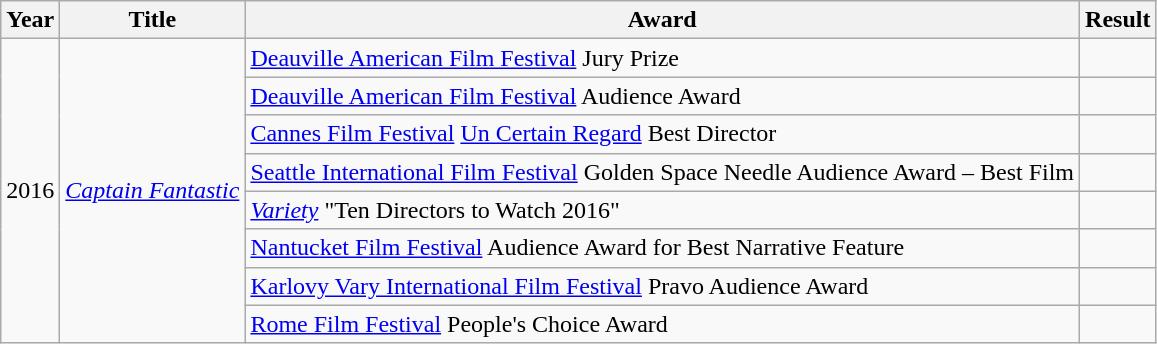<table class="wikitable">
<tr>
<th>Year</th>
<th>Title</th>
<th>Award</th>
<th>Result</th>
</tr>
<tr>
<td rowspan="8">2016</td>
<td rowspan="8"><em><a href='#'>Captain Fantastic</a></em></td>
<td><a href='#'>Deauville American Film Festival</a> Jury Prize</td>
<td></td>
</tr>
<tr>
<td><a href='#'>Deauville American Film Festival</a> Audience Award</td>
<td></td>
</tr>
<tr>
<td><a href='#'>Cannes Film Festival</a> <a href='#'>Un Certain Regard</a> Best Director</td>
<td></td>
</tr>
<tr>
<td><a href='#'>Seattle International Film Festival</a> Golden Space Needle Audience Award – Best Film</td>
<td></td>
</tr>
<tr>
<td><em><a href='#'>Variety</a></em> "Ten Directors to Watch 2016"</td>
<td></td>
</tr>
<tr>
<td><a href='#'>Nantucket Film Festival</a> Audience Award for Best Narrative Feature</td>
<td></td>
</tr>
<tr>
<td><a href='#'>Karlovy Vary International Film Festival</a> Pravo Audience Award</td>
<td></td>
</tr>
<tr>
<td><a href='#'>Rome Film Festival</a> People's Choice Award</td>
<td></td>
</tr>
</table>
